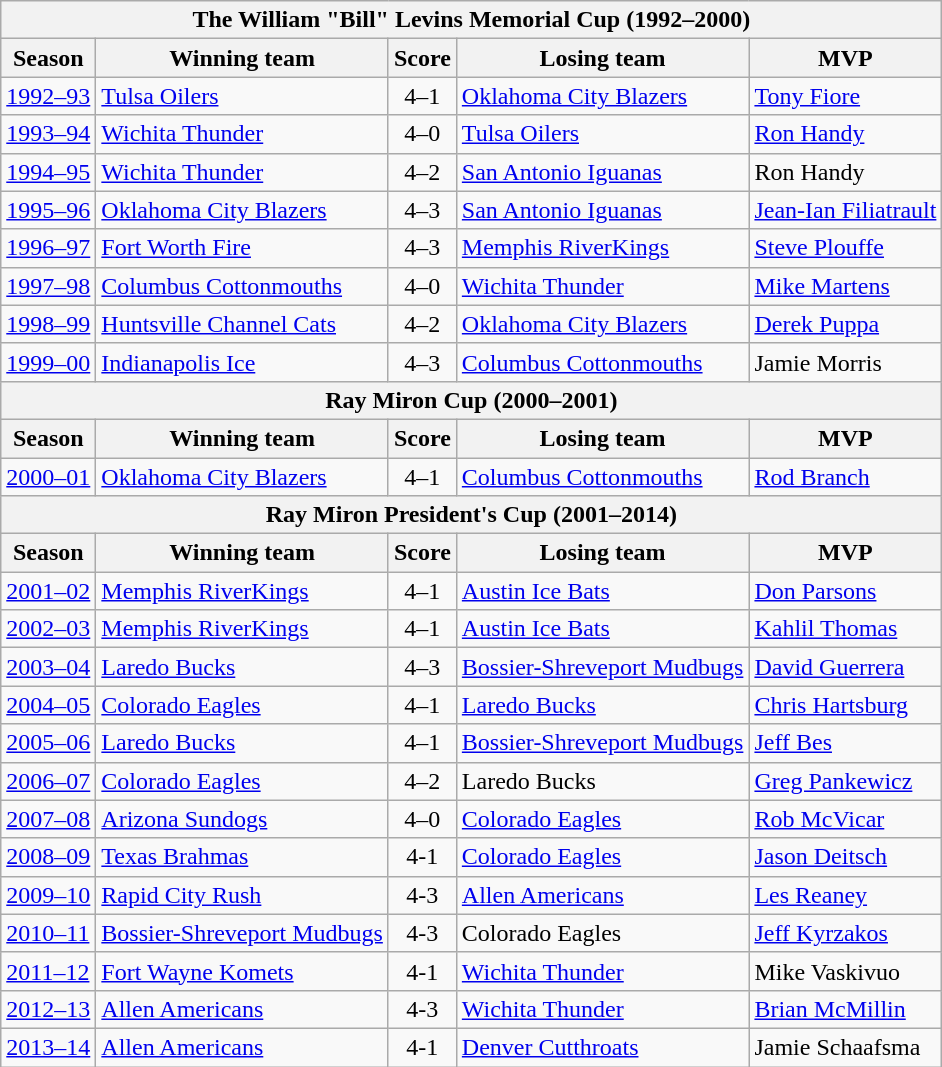<table class="wikitable">
<tr>
<th scope="row" style="text-align:center" colspan=5>The William "Bill" Levins Memorial Cup (1992–2000)</th>
</tr>
<tr>
<th>Season</th>
<th>Winning team</th>
<th>Score</th>
<th>Losing team</th>
<th>MVP</th>
</tr>
<tr>
<td><a href='#'>1992–93</a></td>
<td><a href='#'>Tulsa Oilers</a> </td>
<td align=center>4–1</td>
<td><a href='#'>Oklahoma City Blazers</a></td>
<td><a href='#'>Tony Fiore</a></td>
</tr>
<tr>
<td><a href='#'>1993–94</a></td>
<td><a href='#'>Wichita Thunder</a> </td>
<td align=center>4–0</td>
<td><a href='#'>Tulsa Oilers</a></td>
<td><a href='#'>Ron Handy</a></td>
</tr>
<tr>
<td><a href='#'>1994–95</a></td>
<td><a href='#'>Wichita Thunder</a> </td>
<td align=center>4–2</td>
<td><a href='#'>San Antonio Iguanas</a></td>
<td>Ron Handy</td>
</tr>
<tr>
<td><a href='#'>1995–96</a></td>
<td><a href='#'>Oklahoma City Blazers</a> </td>
<td align=center>4–3</td>
<td><a href='#'>San Antonio Iguanas</a></td>
<td><a href='#'>Jean-Ian Filiatrault</a></td>
</tr>
<tr>
<td><a href='#'>1996–97</a></td>
<td><a href='#'>Fort Worth Fire</a> </td>
<td align=center>4–3</td>
<td><a href='#'>Memphis RiverKings</a></td>
<td><a href='#'>Steve Plouffe</a></td>
</tr>
<tr>
<td><a href='#'>1997–98</a></td>
<td><a href='#'>Columbus Cottonmouths</a> </td>
<td align=center>4–0</td>
<td><a href='#'>Wichita Thunder</a></td>
<td><a href='#'>Mike Martens</a></td>
</tr>
<tr>
<td><a href='#'>1998–99</a></td>
<td><a href='#'>Huntsville Channel Cats</a> </td>
<td align=center>4–2</td>
<td><a href='#'>Oklahoma City Blazers</a></td>
<td><a href='#'>Derek Puppa</a></td>
</tr>
<tr>
<td><a href='#'>1999–00</a></td>
<td><a href='#'>Indianapolis Ice</a> </td>
<td align=center>4–3</td>
<td><a href='#'>Columbus Cottonmouths</a></td>
<td>Jamie Morris</td>
</tr>
<tr>
<th scope="row" style="text-align:center" colspan=5>Ray Miron Cup (2000–2001)</th>
</tr>
<tr>
<th>Season</th>
<th>Winning team</th>
<th>Score</th>
<th>Losing team</th>
<th>MVP</th>
</tr>
<tr>
<td><a href='#'>2000–01</a></td>
<td><a href='#'>Oklahoma City Blazers</a> </td>
<td align=center>4–1</td>
<td><a href='#'>Columbus Cottonmouths</a></td>
<td><a href='#'>Rod Branch</a></td>
</tr>
<tr>
<th scope="row" style="text-align:center" colspan=5>Ray Miron President's Cup (2001–2014)</th>
</tr>
<tr>
<th>Season</th>
<th>Winning team</th>
<th>Score</th>
<th>Losing team</th>
<th>MVP</th>
</tr>
<tr>
<td><a href='#'>2001–02</a></td>
<td><a href='#'>Memphis RiverKings</a> </td>
<td align=center>4–1</td>
<td><a href='#'>Austin Ice Bats</a></td>
<td><a href='#'>Don Parsons</a></td>
</tr>
<tr>
<td><a href='#'>2002–03</a></td>
<td><a href='#'>Memphis RiverKings</a> </td>
<td align=center>4–1</td>
<td><a href='#'>Austin Ice Bats</a></td>
<td><a href='#'>Kahlil Thomas</a></td>
</tr>
<tr>
<td><a href='#'>2003–04</a></td>
<td><a href='#'>Laredo Bucks</a> </td>
<td align=center>4–3</td>
<td><a href='#'>Bossier-Shreveport Mudbugs</a></td>
<td><a href='#'>David Guerrera</a></td>
</tr>
<tr>
<td><a href='#'>2004–05</a></td>
<td><a href='#'>Colorado Eagles</a> </td>
<td align=center>4–1</td>
<td><a href='#'>Laredo Bucks</a></td>
<td><a href='#'>Chris Hartsburg</a></td>
</tr>
<tr>
<td><a href='#'>2005–06</a></td>
<td><a href='#'>Laredo Bucks</a> </td>
<td align=center>4–1</td>
<td><a href='#'>Bossier-Shreveport Mudbugs</a></td>
<td><a href='#'>Jeff Bes</a></td>
</tr>
<tr>
<td><a href='#'>2006–07</a></td>
<td><a href='#'>Colorado Eagles</a> </td>
<td align=center>4–2</td>
<td>Laredo Bucks</td>
<td><a href='#'>Greg Pankewicz</a></td>
</tr>
<tr>
<td><a href='#'>2007–08</a></td>
<td><a href='#'>Arizona Sundogs</a> </td>
<td align=center>4–0</td>
<td><a href='#'>Colorado Eagles</a></td>
<td><a href='#'>Rob McVicar</a></td>
</tr>
<tr>
<td><a href='#'>2008–09</a></td>
<td><a href='#'>Texas Brahmas</a> </td>
<td align=center>4-1</td>
<td><a href='#'>Colorado Eagles</a></td>
<td><a href='#'>Jason Deitsch</a></td>
</tr>
<tr>
<td><a href='#'>2009–10</a></td>
<td><a href='#'>Rapid City Rush</a> </td>
<td align=center>4-3</td>
<td><a href='#'>Allen Americans</a></td>
<td><a href='#'>Les Reaney</a></td>
</tr>
<tr>
<td><a href='#'>2010–11</a></td>
<td><a href='#'>Bossier-Shreveport Mudbugs</a> </td>
<td align=center>4-3</td>
<td>Colorado Eagles</td>
<td><a href='#'>Jeff Kyrzakos</a></td>
</tr>
<tr>
<td><a href='#'>2011–12</a></td>
<td><a href='#'>Fort Wayne Komets</a> </td>
<td align=center>4-1</td>
<td><a href='#'>Wichita Thunder</a></td>
<td>Mike Vaskivuo</td>
</tr>
<tr>
<td><a href='#'>2012–13</a></td>
<td><a href='#'>Allen Americans</a> </td>
<td align=center>4-3</td>
<td><a href='#'>Wichita Thunder</a></td>
<td><a href='#'>Brian McMillin</a></td>
</tr>
<tr>
<td><a href='#'>2013–14</a></td>
<td><a href='#'>Allen Americans</a> </td>
<td align=center>4-1</td>
<td><a href='#'>Denver Cutthroats</a></td>
<td>Jamie Schaafsma</td>
</tr>
</table>
